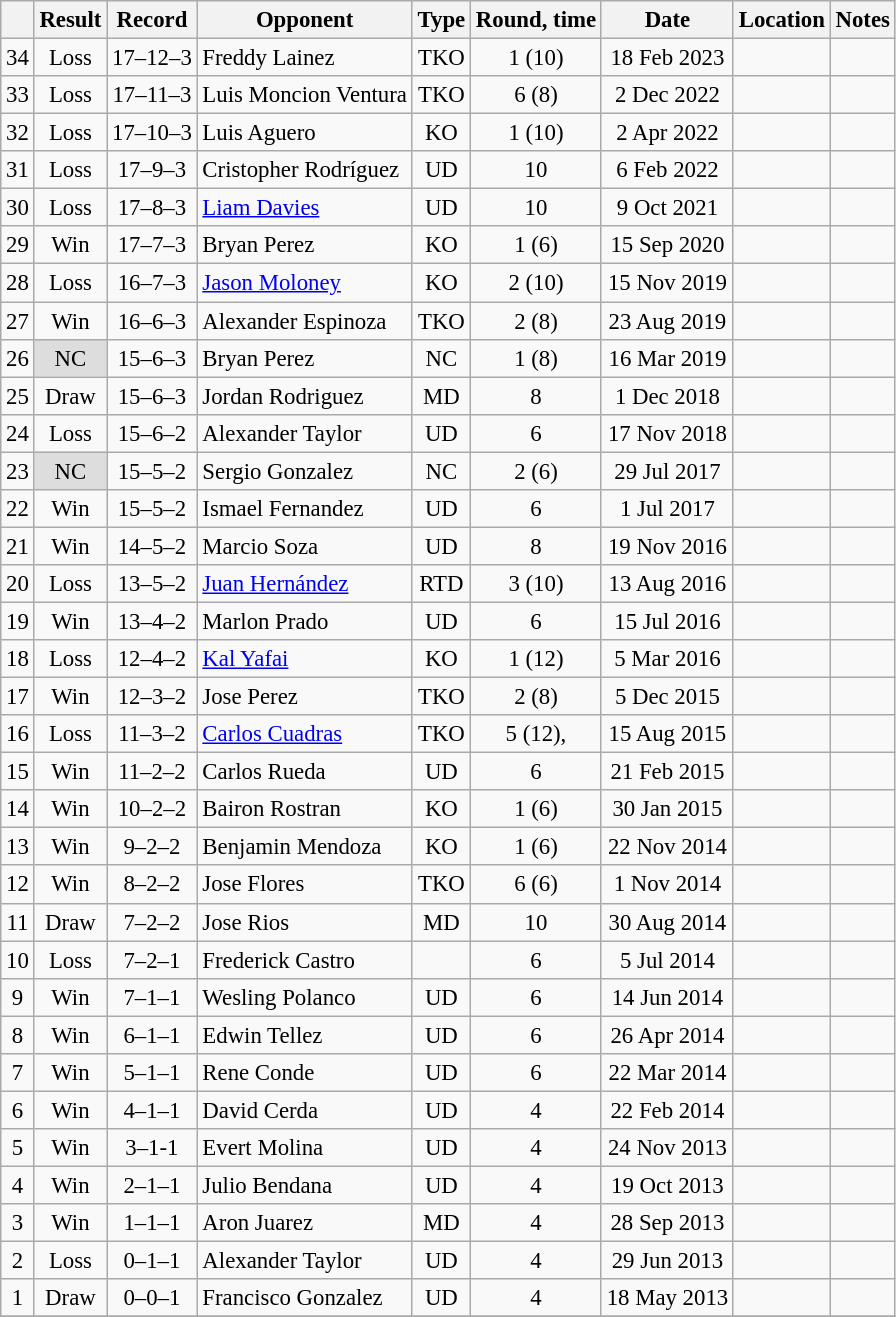<table class="wikitable" style="text-align:center; font-size:95%">
<tr>
<th></th>
<th>Result</th>
<th>Record</th>
<th>Opponent</th>
<th>Type</th>
<th>Round, time</th>
<th>Date</th>
<th>Location</th>
<th>Notes</th>
</tr>
<tr>
<td>34</td>
<td>Loss</td>
<td>17–12–3 </td>
<td style="text-align:left;"> Freddy Lainez</td>
<td>TKO</td>
<td>1 (10)</td>
<td>18 Feb 2023</td>
<td align=left></td>
<td align=left></td>
</tr>
<tr>
<td>33</td>
<td>Loss</td>
<td>17–11–3 </td>
<td style="text-align:left;"> Luis Moncion Ventura</td>
<td>TKO</td>
<td>6 (8)</td>
<td>2 Dec 2022</td>
<td align=left></td>
<td align=left></td>
</tr>
<tr>
<td>32</td>
<td>Loss</td>
<td>17–10–3 </td>
<td style="text-align:left;"> Luis Aguero</td>
<td>KO</td>
<td>1 (10) </td>
<td>2 Apr 2022</td>
<td align=left></td>
<td align=left></td>
</tr>
<tr>
<td>31</td>
<td>Loss</td>
<td>17–9–3 </td>
<td style="text-align:left;"> Cristopher Rodríguez</td>
<td>UD</td>
<td>10</td>
<td>6 Feb 2022</td>
<td align=left></td>
<td></td>
</tr>
<tr>
<td>30</td>
<td>Loss</td>
<td>17–8–3 </td>
<td style="text-align:left;"> <a href='#'>Liam Davies</a></td>
<td>UD</td>
<td>10</td>
<td>9 Oct 2021</td>
<td align=left></td>
<td align=left></td>
</tr>
<tr>
<td>29</td>
<td>Win</td>
<td>17–7–3 </td>
<td style="text-align:left;"> Bryan Perez</td>
<td>KO</td>
<td>1 (6) </td>
<td>15 Sep 2020</td>
<td align=left></td>
<td></td>
</tr>
<tr>
<td>28</td>
<td>Loss</td>
<td>16–7–3 </td>
<td align=left> <a href='#'>Jason Moloney</a></td>
<td>KO</td>
<td>2 (10) </td>
<td>15 Nov 2019</td>
<td align=left></td>
<td align=left></td>
</tr>
<tr>
<td>27</td>
<td>Win</td>
<td>16–6–3 </td>
<td align=left> Alexander Espinoza</td>
<td>TKO</td>
<td>2 (8) </td>
<td>23 Aug 2019</td>
<td align=left></td>
<td></td>
</tr>
<tr>
<td>26</td>
<td style="background:#DDD">NC</td>
<td>15–6–3 </td>
<td style="text-align:left;"> Bryan Perez</td>
<td>NC</td>
<td>1 (8)</td>
<td>16 Mar 2019</td>
<td style="text-align:left;"> </td>
<td style="text-align:left;"></td>
</tr>
<tr>
<td>25</td>
<td>Draw</td>
<td>15–6–3 </td>
<td style="text-align:left;"> Jordan Rodriguez</td>
<td>MD</td>
<td>8</td>
<td>1 Dec 2018</td>
<td style="text-align:left;"> </td>
<td style="text-align:left;"></td>
</tr>
<tr>
<td>24</td>
<td>Loss</td>
<td>15–6–2 </td>
<td style="text-align:left;"> Alexander Taylor</td>
<td>UD</td>
<td>6</td>
<td>17 Nov 2018</td>
<td style="text-align:left;"> </td>
<td style="text-align:left;"></td>
</tr>
<tr>
<td>23</td>
<td style="background:#DDD">NC</td>
<td>15–5–2 </td>
<td style="text-align:left;"> Sergio Gonzalez</td>
<td>NC</td>
<td>2 (6)</td>
<td>29 Jul 2017</td>
<td style="text-align:left;"> </td>
<td style="text-align:left;"></td>
</tr>
<tr>
<td>22</td>
<td>Win</td>
<td>15–5–2</td>
<td style="text-align:left;"> Ismael Fernandez</td>
<td>UD</td>
<td>6</td>
<td>1 Jul 2017</td>
<td style="text-align:left;"> </td>
<td style="text-align:left;"></td>
</tr>
<tr>
<td>21</td>
<td>Win</td>
<td>14–5–2</td>
<td style="text-align:left;"> Marcio Soza</td>
<td>UD</td>
<td>8</td>
<td>19 Nov 2016</td>
<td style="text-align:left;"> </td>
<td style="text-align:left;"></td>
</tr>
<tr>
<td>20</td>
<td>Loss</td>
<td>13–5–2</td>
<td style="text-align:left;"> <a href='#'>Juan Hernández</a></td>
<td>RTD</td>
<td>3 (10)</td>
<td>13 Aug 2016</td>
<td style="text-align:left;"> </td>
<td style="text-align:left;"></td>
</tr>
<tr>
<td>19</td>
<td>Win</td>
<td>13–4–2</td>
<td style="text-align:left;"> Marlon Prado</td>
<td>UD</td>
<td>6</td>
<td>15 Jul 2016</td>
<td style="text-align:left;"> </td>
<td style="text-align:left;"></td>
</tr>
<tr>
<td>18</td>
<td>Loss</td>
<td>12–4–2</td>
<td style="text-align:left;"> <a href='#'>Kal Yafai</a></td>
<td>KO</td>
<td>1 (12)</td>
<td>5 Mar 2016</td>
<td style="text-align:left;"> </td>
<td style="text-align:left;"></td>
</tr>
<tr>
<td>17</td>
<td>Win</td>
<td>12–3–2</td>
<td style="text-align:left;"> Jose Perez</td>
<td>TKO</td>
<td>2 (8)</td>
<td>5 Dec 2015</td>
<td style="text-align:left;"> </td>
<td style="text-align:left;"></td>
</tr>
<tr>
<td>16</td>
<td>Loss</td>
<td>11–3–2</td>
<td style="text-align:left;"> <a href='#'>Carlos Cuadras</a></td>
<td>TKO</td>
<td>5 (12), </td>
<td>15 Aug 2015</td>
<td style="text-align:left;"> </td>
<td style="text-align:left;"></td>
</tr>
<tr>
<td>15</td>
<td>Win</td>
<td>11–2–2</td>
<td style="text-align:left;"> Carlos Rueda</td>
<td>UD</td>
<td>6</td>
<td>21 Feb 2015</td>
<td style="text-align:left;"> </td>
<td style="text-align:left;"></td>
</tr>
<tr>
<td>14</td>
<td>Win</td>
<td>10–2–2</td>
<td style="text-align:left;"> Bairon Rostran</td>
<td>KO</td>
<td>1 (6)</td>
<td>30 Jan 2015</td>
<td style="text-align:left;"> </td>
<td style="text-align:left;"></td>
</tr>
<tr>
<td>13</td>
<td>Win</td>
<td>9–2–2</td>
<td style="text-align:left;"> Benjamin Mendoza</td>
<td>KO</td>
<td>1 (6)</td>
<td>22 Nov 2014</td>
<td style="text-align:left;"> </td>
<td style="text-align:left;"></td>
</tr>
<tr>
<td>12</td>
<td>Win</td>
<td>8–2–2</td>
<td style="text-align:left;"> Jose Flores</td>
<td>TKO</td>
<td>6 (6)</td>
<td>1 Nov 2014</td>
<td style="text-align:left;"> </td>
<td style="text-align:left;"></td>
</tr>
<tr>
<td>11</td>
<td>Draw</td>
<td>7–2–2</td>
<td style="text-align:left;"> Jose Rios</td>
<td>MD</td>
<td>10</td>
<td>30 Aug 2014</td>
<td style="text-align:left;"> </td>
<td style="text-align:left;"></td>
</tr>
<tr>
<td>10</td>
<td>Loss</td>
<td>7–2–1</td>
<td style="text-align:left;"> Frederick Castro</td>
<td></td>
<td>6</td>
<td>5 Jul 2014</td>
<td style="text-align:left;"> </td>
<td style="text-align:left;"></td>
</tr>
<tr>
<td>9</td>
<td>Win</td>
<td>7–1–1</td>
<td style="text-align:left;"> Wesling Polanco</td>
<td>UD</td>
<td>6</td>
<td>14 Jun 2014</td>
<td style="text-align:left;"> </td>
<td style="text-align:left;"></td>
</tr>
<tr>
<td>8</td>
<td>Win</td>
<td>6–1–1</td>
<td style="text-align:left;"> Edwin Tellez</td>
<td>UD</td>
<td>6</td>
<td>26 Apr 2014</td>
<td style="text-align:left;"> </td>
<td style="text-align:left;"></td>
</tr>
<tr>
<td>7</td>
<td>Win</td>
<td>5–1–1</td>
<td style="text-align:left;"> Rene Conde</td>
<td>UD</td>
<td>6</td>
<td>22 Mar 2014</td>
<td style="text-align:left;"> </td>
<td style="text-align:left;"></td>
</tr>
<tr>
<td>6</td>
<td>Win</td>
<td>4–1–1</td>
<td style="text-align:left;"> David Cerda</td>
<td>UD</td>
<td>4</td>
<td>22 Feb 2014</td>
<td style="text-align:left;"> </td>
<td style="text-align:left;"></td>
</tr>
<tr>
<td>5</td>
<td>Win</td>
<td>3–1-1</td>
<td style="text-align:left;"> Evert Molina</td>
<td>UD</td>
<td>4</td>
<td>24 Nov 2013</td>
<td style="text-align:left;"> </td>
<td style="text-align:left;"></td>
</tr>
<tr>
<td>4</td>
<td>Win</td>
<td>2–1–1</td>
<td style="text-align:left;"> Julio Bendana</td>
<td>UD</td>
<td>4</td>
<td>19 Oct 2013</td>
<td style="text-align:left;"> </td>
<td style="text-align:left;"></td>
</tr>
<tr>
<td>3</td>
<td>Win</td>
<td>1–1–1</td>
<td style="text-align:left;"> Aron Juarez</td>
<td>MD</td>
<td>4</td>
<td>28 Sep 2013</td>
<td style="text-align:left;"> </td>
<td style="text-align:left;"></td>
</tr>
<tr>
<td>2</td>
<td>Loss</td>
<td>0–1–1</td>
<td style="text-align:left;"> Alexander Taylor</td>
<td>UD</td>
<td>4</td>
<td>29 Jun 2013</td>
<td style="text-align:left;"> </td>
<td style="text-align:left;"></td>
</tr>
<tr>
<td>1</td>
<td>Draw</td>
<td>0–0–1</td>
<td style="text-align:left;"> Francisco Gonzalez</td>
<td>UD</td>
<td>4</td>
<td>18 May 2013</td>
<td style="text-align:left;"> </td>
<td></td>
</tr>
<tr>
</tr>
</table>
